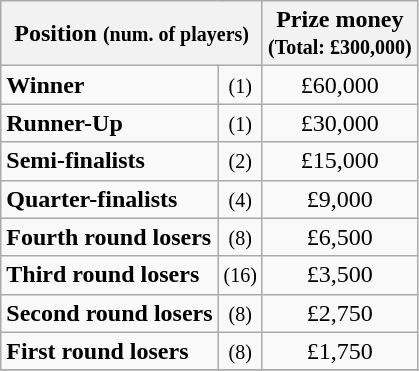<table class="wikitable">
<tr>
<th colspan=2>Position <small>(num. of players)</small></th>
<th>Prize money<br><small>(Total: £300,000)</small></th>
</tr>
<tr>
<td><strong>Winner</strong></td>
<td align=center><small>(1)</small></td>
<td align=center>£60,000</td>
</tr>
<tr>
<td><strong>Runner-Up</strong></td>
<td align=center><small>(1)</small></td>
<td align=center>£30,000</td>
</tr>
<tr>
<td><strong>Semi-finalists</strong></td>
<td align=center><small>(2)</small></td>
<td align=center>£15,000</td>
</tr>
<tr>
<td><strong>Quarter-finalists</strong></td>
<td align=center><small>(4)</small></td>
<td align=center>£9,000</td>
</tr>
<tr>
<td><strong>Fourth round losers</strong></td>
<td align=center><small>(8)</small></td>
<td align=center>£6,500</td>
</tr>
<tr>
<td><strong>Third round losers</strong></td>
<td align=center><small>(16)</small></td>
<td align=center>£3,500</td>
</tr>
<tr>
<td><strong>Second round losers</strong></td>
<td align=center><small>(8)</small></td>
<td align=center>£2,750</td>
</tr>
<tr>
<td><strong>First round losers</strong></td>
<td align=center><small>(8)</small></td>
<td align=center>£1,750</td>
</tr>
<tr>
</tr>
</table>
